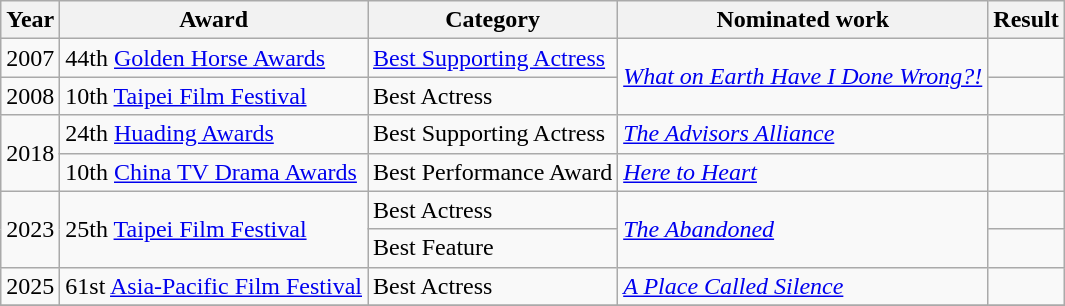<table class="wikitable sortable">
<tr>
<th>Year</th>
<th>Award</th>
<th>Category</th>
<th>Nominated work</th>
<th>Result</th>
</tr>
<tr>
<td>2007</td>
<td>44th <a href='#'>Golden Horse Awards</a></td>
<td><a href='#'>Best Supporting Actress</a></td>
<td rowspan=2><em><a href='#'>What on Earth Have I Done Wrong?!</a></em></td>
<td></td>
</tr>
<tr>
<td>2008</td>
<td>10th <a href='#'>Taipei Film Festival</a></td>
<td>Best Actress</td>
<td></td>
</tr>
<tr>
<td rowspan=2>2018</td>
<td>24th <a href='#'>Huading Awards</a></td>
<td>Best Supporting Actress</td>
<td><em><a href='#'>The Advisors Alliance</a></em></td>
<td></td>
</tr>
<tr>
<td>10th <a href='#'>China TV Drama Awards</a></td>
<td>Best Performance Award</td>
<td><em><a href='#'>Here to Heart</a></em></td>
<td></td>
</tr>
<tr>
<td rowspan=2>2023</td>
<td rowspan=2>25th <a href='#'>Taipei Film Festival</a></td>
<td>Best Actress</td>
<td rowspan=2><em><a href='#'>The Abandoned</a></em></td>
<td></td>
</tr>
<tr>
<td>Best Feature</td>
<td></td>
</tr>
<tr>
<td rowspan=1>2025</td>
<td>61st <a href='#'>Asia-Pacific Film Festival</a></td>
<td>Best Actress</td>
<td><em><a href='#'>A Place Called Silence</a></em></td>
<td></td>
</tr>
<tr>
</tr>
</table>
